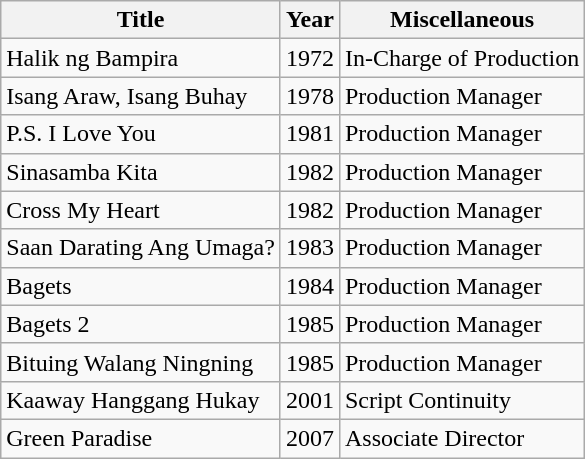<table class="wikitable">
<tr>
<th>Title</th>
<th>Year</th>
<th>Miscellaneous</th>
</tr>
<tr>
<td>Halik ng Bampira</td>
<td>1972</td>
<td>In-Charge of Production</td>
</tr>
<tr>
<td>Isang Araw, Isang Buhay</td>
<td>1978</td>
<td>Production Manager</td>
</tr>
<tr>
<td>P.S. I Love You</td>
<td>1981</td>
<td>Production Manager</td>
</tr>
<tr>
<td>Sinasamba Kita</td>
<td>1982</td>
<td>Production Manager</td>
</tr>
<tr>
<td>Cross My Heart</td>
<td>1982</td>
<td>Production Manager</td>
</tr>
<tr>
<td>Saan Darating Ang Umaga?</td>
<td>1983</td>
<td>Production Manager</td>
</tr>
<tr>
<td>Bagets</td>
<td>1984</td>
<td>Production Manager</td>
</tr>
<tr>
<td>Bagets 2</td>
<td>1985</td>
<td>Production Manager</td>
</tr>
<tr>
<td>Bituing Walang Ningning</td>
<td>1985</td>
<td>Production Manager</td>
</tr>
<tr>
<td>Kaaway Hanggang Hukay</td>
<td>2001</td>
<td>Script Continuity</td>
</tr>
<tr>
<td>Green Paradise</td>
<td>2007</td>
<td>Associate Director</td>
</tr>
</table>
